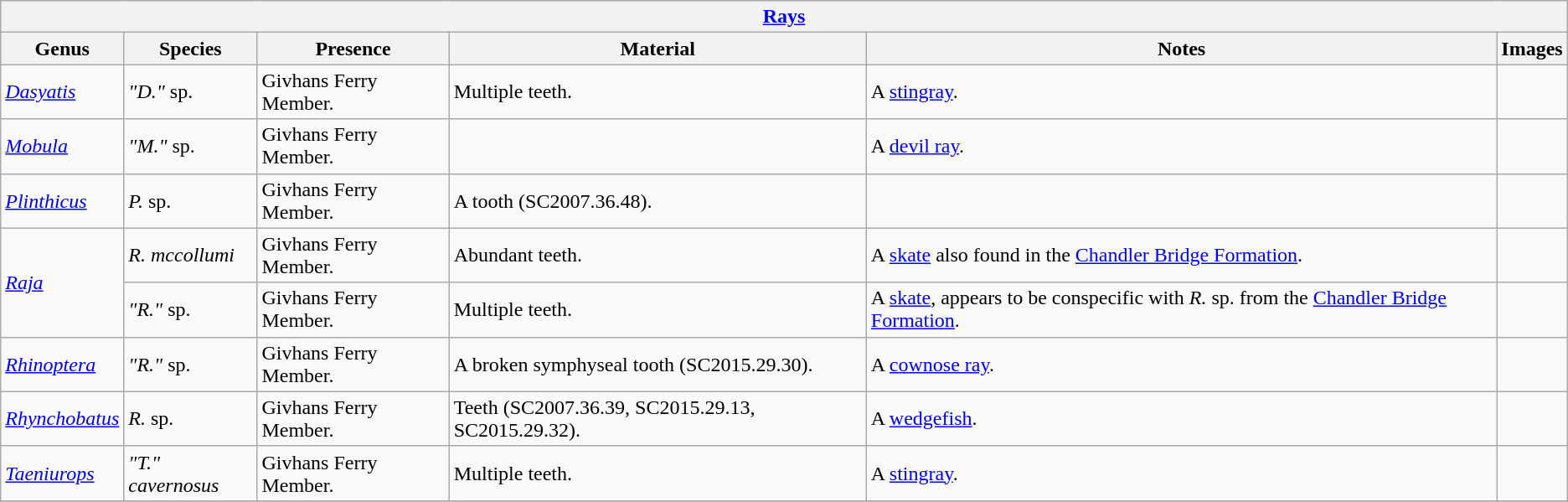<table class="wikitable" align="center">
<tr>
<th colspan="6" align="center"><strong><a href='#'>Rays</a></strong></th>
</tr>
<tr>
<th>Genus</th>
<th>Species</th>
<th>Presence</th>
<th><strong>Material</strong></th>
<th>Notes</th>
<th>Images</th>
</tr>
<tr>
<td><em><a href='#'>Dasyatis</a></em></td>
<td><em>"D."</em> sp.</td>
<td>Givhans Ferry Member.</td>
<td>Multiple teeth.</td>
<td>A <a href='#'>stingray</a>.</td>
<td></td>
</tr>
<tr>
<td><em><a href='#'>Mobula</a></em></td>
<td><em>"M."</em> sp.</td>
<td>Givhans Ferry Member.</td>
<td></td>
<td>A <a href='#'>devil ray</a>.</td>
<td></td>
</tr>
<tr>
<td><em><a href='#'>Plinthicus</a></em></td>
<td><em>P.</em> sp.</td>
<td>Givhans Ferry Member.</td>
<td>A tooth (SC2007.36.48).</td>
<td></td>
<td></td>
</tr>
<tr>
<td rowspan="2"><em><a href='#'>Raja</a></em></td>
<td><em>R. mccollumi</em></td>
<td>Givhans Ferry Member.</td>
<td>Abundant teeth.</td>
<td>A <a href='#'>skate</a> also found in the <a href='#'>Chandler Bridge Formation</a>.</td>
<td></td>
</tr>
<tr>
<td><em>"R."</em> sp.</td>
<td>Givhans Ferry Member.</td>
<td>Multiple teeth.</td>
<td>A <a href='#'>skate</a>, appears to be conspecific with <em>R.</em> sp. from the <a href='#'>Chandler Bridge Formation</a>.</td>
<td></td>
</tr>
<tr>
<td><em><a href='#'>Rhinoptera</a></em></td>
<td><em>"R."</em> sp.</td>
<td>Givhans Ferry Member.</td>
<td>A broken symphyseal tooth (SC2015.29.30).</td>
<td>A <a href='#'>cownose ray</a>.</td>
<td></td>
</tr>
<tr>
<td><em><a href='#'>Rhynchobatus</a></em></td>
<td><em>R.</em> sp.</td>
<td>Givhans Ferry Member.</td>
<td>Teeth (SC2007.36.39, SC2015.29.13, SC2015.29.32).</td>
<td>A <a href='#'>wedgefish</a>.</td>
<td></td>
</tr>
<tr>
<td><em><a href='#'>Taeniurops</a></em></td>
<td><em>"T." cavernosus</em></td>
<td>Givhans Ferry Member.</td>
<td>Multiple teeth.</td>
<td>A <a href='#'>stingray</a>.</td>
<td></td>
</tr>
<tr>
</tr>
</table>
